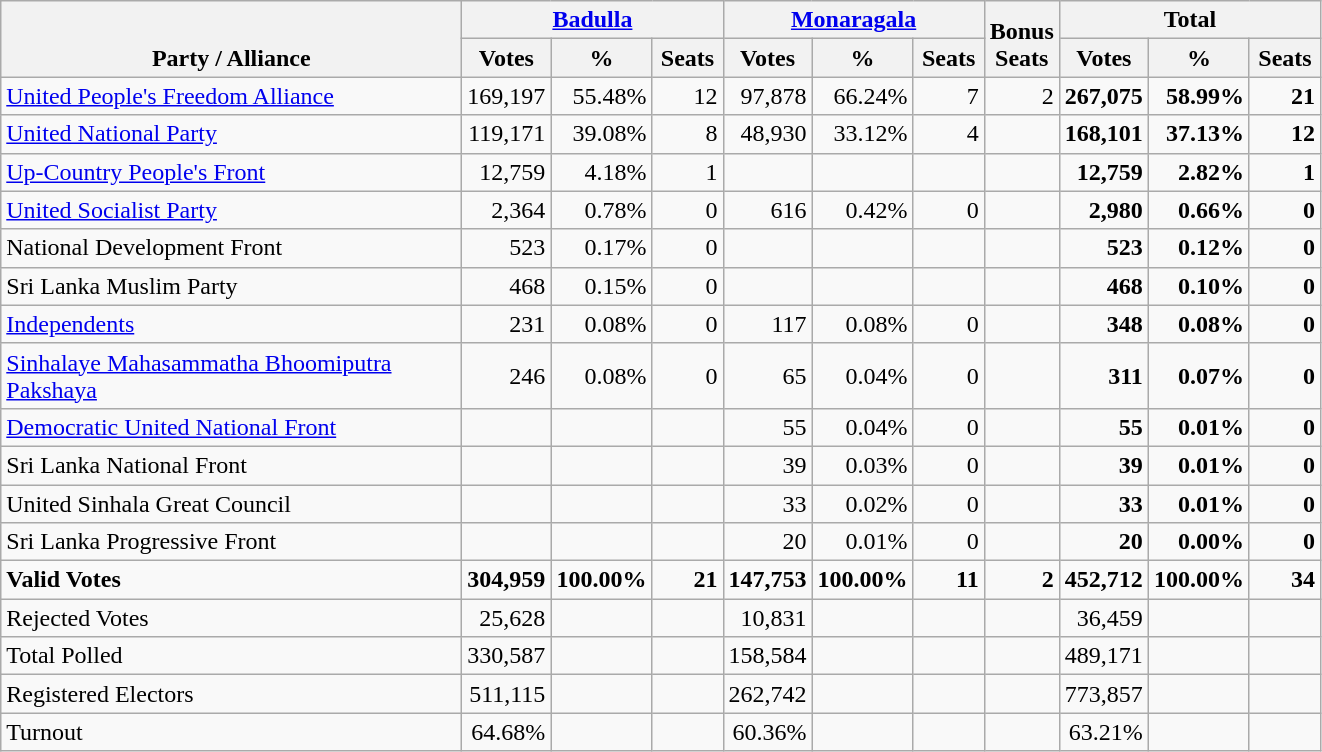<table class="wikitable" border="1" style="text-align:right;">
<tr>
<th valign=bottom rowspan=2 width="300">Party / Alliance</th>
<th colspan=3><a href='#'>Badulla</a></th>
<th colspan=3><a href='#'>Monaragala</a></th>
<th valign=bottom rowspan=2 width="40">Bonus<br>Seats</th>
<th colspan=3>Total</th>
</tr>
<tr>
<th align=center valign=bottom width="50">Votes</th>
<th align=center valign=bottom width="50">%</th>
<th align=center valign=bottom width="40">Seats</th>
<th align=center valign=bottom width="50">Votes</th>
<th align=center valign=bottom width="50">%</th>
<th align=center valign=bottom width="40">Seats</th>
<th align=center valign=bottom width="50">Votes</th>
<th align=center valign=bottom width="50">%</th>
<th align=center valign=bottom width="40">Seats</th>
</tr>
<tr>
<td align=left><a href='#'>United People's Freedom Alliance</a></td>
<td>169,197</td>
<td>55.48%</td>
<td>12</td>
<td>97,878</td>
<td>66.24%</td>
<td>7</td>
<td>2</td>
<td><strong>267,075</strong></td>
<td><strong>58.99%</strong></td>
<td><strong>21</strong></td>
</tr>
<tr>
<td align=left><a href='#'>United National Party</a></td>
<td>119,171</td>
<td>39.08%</td>
<td>8</td>
<td>48,930</td>
<td>33.12%</td>
<td>4</td>
<td></td>
<td><strong>168,101</strong></td>
<td><strong>37.13%</strong></td>
<td><strong>12</strong></td>
</tr>
<tr>
<td align=left><a href='#'>Up-Country People's Front</a></td>
<td>12,759</td>
<td>4.18%</td>
<td>1</td>
<td></td>
<td></td>
<td></td>
<td></td>
<td><strong>12,759</strong></td>
<td><strong>2.82%</strong></td>
<td><strong>1</strong></td>
</tr>
<tr>
<td align=left><a href='#'>United Socialist Party</a></td>
<td>2,364</td>
<td>0.78%</td>
<td>0</td>
<td>616</td>
<td>0.42%</td>
<td>0</td>
<td></td>
<td><strong>2,980</strong></td>
<td><strong>0.66%</strong></td>
<td><strong>0</strong></td>
</tr>
<tr>
<td align=left>National Development Front</td>
<td>523</td>
<td>0.17%</td>
<td>0</td>
<td></td>
<td></td>
<td></td>
<td></td>
<td><strong>523</strong></td>
<td><strong>0.12%</strong></td>
<td><strong>0</strong></td>
</tr>
<tr>
<td align=left>Sri Lanka Muslim Party</td>
<td>468</td>
<td>0.15%</td>
<td>0</td>
<td></td>
<td></td>
<td></td>
<td></td>
<td><strong>468</strong></td>
<td><strong>0.10%</strong></td>
<td><strong>0</strong></td>
</tr>
<tr>
<td align=left><a href='#'>Independents</a></td>
<td>231</td>
<td>0.08%</td>
<td>0</td>
<td>117</td>
<td>0.08%</td>
<td>0</td>
<td></td>
<td><strong>348</strong></td>
<td><strong>0.08%</strong></td>
<td><strong>0</strong></td>
</tr>
<tr>
<td align=left><a href='#'>Sinhalaye Mahasammatha Bhoomiputra Pakshaya</a></td>
<td>246</td>
<td>0.08%</td>
<td>0</td>
<td>65</td>
<td>0.04%</td>
<td>0</td>
<td></td>
<td><strong>311</strong></td>
<td><strong>0.07%</strong></td>
<td><strong>0</strong></td>
</tr>
<tr>
<td align=left><a href='#'>Democratic United National Front</a></td>
<td></td>
<td></td>
<td></td>
<td>55</td>
<td>0.04%</td>
<td>0</td>
<td></td>
<td><strong>55</strong></td>
<td><strong>0.01%</strong></td>
<td><strong>0</strong></td>
</tr>
<tr>
<td align=left>Sri Lanka National Front</td>
<td></td>
<td></td>
<td></td>
<td>39</td>
<td>0.03%</td>
<td>0</td>
<td></td>
<td><strong>39</strong></td>
<td><strong>0.01%</strong></td>
<td><strong>0</strong></td>
</tr>
<tr>
<td align=left>United Sinhala Great Council</td>
<td></td>
<td></td>
<td></td>
<td>33</td>
<td>0.02%</td>
<td>0</td>
<td></td>
<td><strong>33</strong></td>
<td><strong>0.01%</strong></td>
<td><strong>0</strong></td>
</tr>
<tr>
<td align=left>Sri Lanka Progressive Front</td>
<td></td>
<td></td>
<td></td>
<td>20</td>
<td>0.01%</td>
<td>0</td>
<td></td>
<td><strong>20</strong></td>
<td><strong>0.00%</strong></td>
<td><strong>0</strong></td>
</tr>
<tr>
<td align=left><strong>Valid Votes</strong></td>
<td><strong>304,959</strong></td>
<td><strong>100.00%</strong></td>
<td><strong>21</strong></td>
<td><strong>147,753</strong></td>
<td><strong>100.00%</strong></td>
<td><strong>11</strong></td>
<td><strong>2</strong></td>
<td><strong>452,712</strong></td>
<td><strong>100.00%</strong></td>
<td><strong>34</strong></td>
</tr>
<tr>
<td align=left>Rejected Votes</td>
<td>25,628</td>
<td></td>
<td></td>
<td>10,831</td>
<td></td>
<td></td>
<td></td>
<td>36,459</td>
<td></td>
<td></td>
</tr>
<tr>
<td align=left>Total Polled</td>
<td>330,587</td>
<td></td>
<td></td>
<td>158,584</td>
<td></td>
<td></td>
<td></td>
<td>489,171</td>
<td></td>
<td></td>
</tr>
<tr>
<td align=left>Registered Electors</td>
<td>511,115</td>
<td></td>
<td></td>
<td>262,742</td>
<td></td>
<td></td>
<td></td>
<td>773,857</td>
<td></td>
<td></td>
</tr>
<tr>
<td align=left>Turnout</td>
<td>64.68%</td>
<td></td>
<td></td>
<td>60.36%</td>
<td></td>
<td></td>
<td></td>
<td>63.21%</td>
<td></td>
<td></td>
</tr>
</table>
